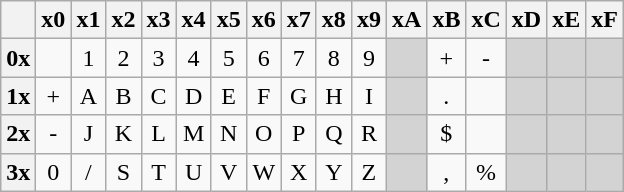<table class=wikitable style="text-align:center" border=1>
<tr>
<th></th>
<th>x0</th>
<th>x1</th>
<th>x2</th>
<th>x3</th>
<th>x4</th>
<th>x5</th>
<th>x6</th>
<th>x7</th>
<th>x8</th>
<th>x9</th>
<th>xA</th>
<th>xB</th>
<th>xC</th>
<th>xD</th>
<th>xE</th>
<th>xF</th>
</tr>
<tr>
<th>0x</th>
<td></td>
<td>1</td>
<td>2</td>
<td>3</td>
<td>4</td>
<td>5</td>
<td>6</td>
<td>7</td>
<td>8</td>
<td>9</td>
<td bgcolor=lightgrey></td>
<td>+</td>
<td>-</td>
<td bgcolor=lightgrey></td>
<td bgcolor=lightgrey></td>
<td bgcolor=lightgrey></td>
</tr>
<tr>
<th>1x</th>
<td>+</td>
<td>A</td>
<td>B</td>
<td>C</td>
<td>D</td>
<td>E</td>
<td>F</td>
<td>G</td>
<td>H</td>
<td>I</td>
<td bgcolor=lightgrey></td>
<td>.</td>
<td></td>
<td bgcolor=lightgrey></td>
<td bgcolor=lightgrey></td>
<td bgcolor=lightgrey></td>
</tr>
<tr>
<th>2x</th>
<td>-</td>
<td>J</td>
<td>K</td>
<td>L</td>
<td>M</td>
<td>N</td>
<td>O</td>
<td>P</td>
<td>Q</td>
<td>R</td>
<td bgcolor=lightgrey></td>
<td>$</td>
<td></td>
<td bgcolor=lightgrey></td>
<td bgcolor=lightgrey></td>
<td bgcolor=lightgrey></td>
</tr>
<tr>
<th>3x</th>
<td>0</td>
<td>/</td>
<td>S</td>
<td>T</td>
<td>U</td>
<td>V</td>
<td>W</td>
<td>X</td>
<td>Y</td>
<td>Z</td>
<td bgcolor=lightgrey></td>
<td>,</td>
<td>%</td>
<td bgcolor=lightgrey></td>
<td bgcolor=lightgrey></td>
<td bgcolor=lightgrey></td>
</tr>
</table>
